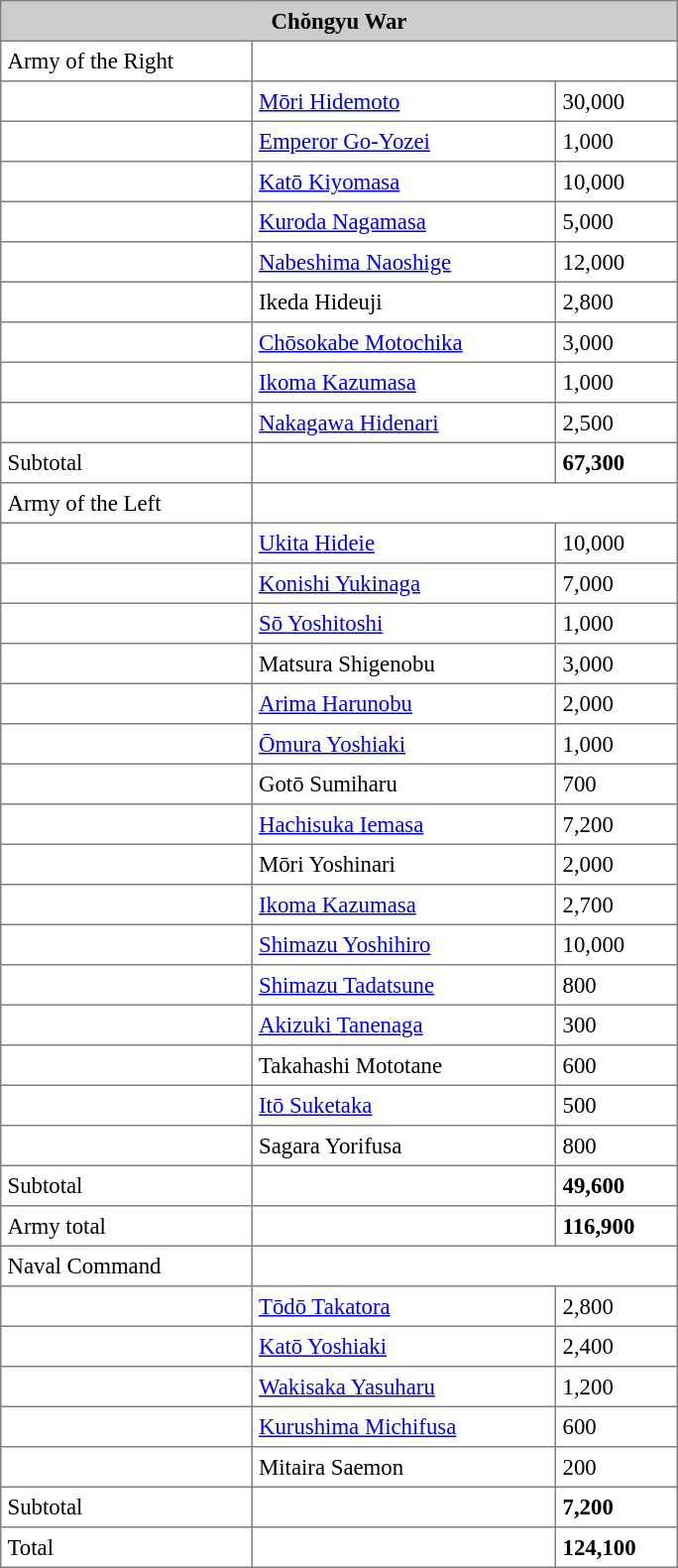<table class="toccolours" border="1" cellpadding="4" style="float: right; margin: 0 0 1em 1em; width: 30em; border-collapse: collapse; font-size: 95%; clear: right;">
<tr>
<th colspan="3" align="center" bgcolor="#CCCCCC">Chŏngyu War</th>
</tr>
<tr>
<td>Army of the Right</td>
</tr>
<tr>
<td></td>
<td><a href='#'>Mōri Hidemoto</a></td>
<td>30,000</td>
</tr>
<tr>
<td></td>
<td><a href='#'>Emperor Go-Yozei</a></td>
<td>1,000</td>
</tr>
<tr>
<td></td>
<td><a href='#'>Katō Kiyomasa</a></td>
<td>10,000</td>
</tr>
<tr>
<td></td>
<td><a href='#'>Kuroda Nagamasa</a></td>
<td>5,000</td>
</tr>
<tr>
<td></td>
<td><a href='#'>Nabeshima Naoshige</a></td>
<td>12,000</td>
</tr>
<tr>
<td></td>
<td>Ikeda Hideuji</td>
<td>2,800</td>
</tr>
<tr>
<td></td>
<td><a href='#'>Chōsokabe Motochika</a></td>
<td>3,000</td>
</tr>
<tr>
<td></td>
<td><a href='#'>Ikoma Kazumasa</a></td>
<td>1,000</td>
</tr>
<tr>
<td></td>
<td><a href='#'>Nakagawa Hidenari</a></td>
<td>2,500</td>
</tr>
<tr>
<td>Subtotal</td>
<td></td>
<td><strong>67,300</strong></td>
</tr>
<tr>
<td>Army of the Left</td>
</tr>
<tr>
<td></td>
<td><a href='#'>Ukita Hideie</a></td>
<td>10,000</td>
</tr>
<tr>
<td></td>
<td><a href='#'>Konishi Yukinaga</a></td>
<td>7,000</td>
</tr>
<tr>
<td></td>
<td><a href='#'>Sō Yoshitoshi</a></td>
<td>1,000</td>
</tr>
<tr>
<td></td>
<td>Matsura Shigenobu</td>
<td>3,000</td>
</tr>
<tr>
<td></td>
<td><a href='#'>Arima Harunobu</a></td>
<td>2,000</td>
</tr>
<tr>
<td></td>
<td><a href='#'>Ōmura Yoshiaki</a></td>
<td>1,000</td>
</tr>
<tr>
<td></td>
<td>Gotō Sumiharu</td>
<td>700</td>
</tr>
<tr>
<td></td>
<td><a href='#'>Hachisuka Iemasa</a></td>
<td>7,200</td>
</tr>
<tr>
<td></td>
<td>Mōri Yoshinari</td>
<td>2,000</td>
</tr>
<tr>
<td></td>
<td><a href='#'>Ikoma Kazumasa</a></td>
<td>2,700</td>
</tr>
<tr>
<td></td>
<td><a href='#'>Shimazu Yoshihiro</a></td>
<td>10,000</td>
</tr>
<tr>
<td></td>
<td><a href='#'>Shimazu Tadatsune</a></td>
<td>800</td>
</tr>
<tr>
<td></td>
<td><a href='#'>Akizuki Tanenaga</a></td>
<td>300</td>
</tr>
<tr>
<td></td>
<td>Takahashi Mototane</td>
<td>600</td>
</tr>
<tr>
<td></td>
<td><a href='#'>Itō Suketaka</a></td>
<td>500</td>
</tr>
<tr>
<td></td>
<td>Sagara Yorifusa</td>
<td>800</td>
</tr>
<tr>
<td>Subtotal</td>
<td></td>
<td><strong>49,600</strong></td>
</tr>
<tr>
<td>Army total</td>
<td></td>
<td><strong>116,900</strong></td>
</tr>
<tr>
<td>Naval Command</td>
</tr>
<tr>
<td></td>
<td><a href='#'>Tōdō Takatora</a></td>
<td>2,800</td>
</tr>
<tr>
<td></td>
<td><a href='#'>Katō Yoshiaki</a></td>
<td>2,400</td>
</tr>
<tr>
<td></td>
<td><a href='#'>Wakisaka Yasuharu</a></td>
<td>1,200</td>
</tr>
<tr>
<td></td>
<td><a href='#'>Kurushima Michifusa</a></td>
<td>600</td>
</tr>
<tr>
<td></td>
<td>Mitaira Saemon</td>
<td>200</td>
</tr>
<tr>
<td>Subtotal</td>
<td></td>
<td><strong>7,200</strong></td>
</tr>
<tr>
<td>Total</td>
<td></td>
<td><strong>124,100</strong></td>
</tr>
</table>
